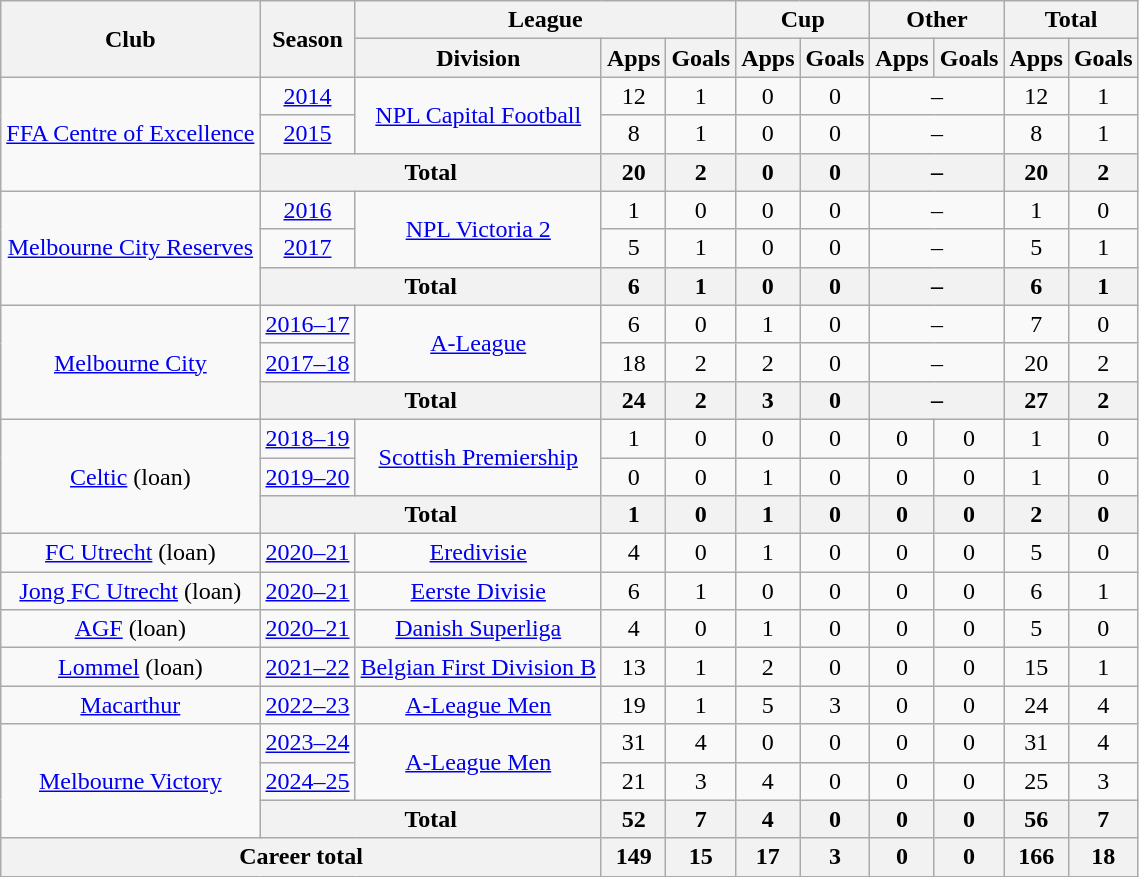<table class="wikitable" style="text-align:center">
<tr>
<th rowspan="2">Club</th>
<th rowspan="2">Season</th>
<th colspan="3">League</th>
<th colspan="2">Cup</th>
<th colspan="2">Other</th>
<th colspan="2">Total</th>
</tr>
<tr>
<th>Division</th>
<th>Apps</th>
<th>Goals</th>
<th>Apps</th>
<th>Goals</th>
<th>Apps</th>
<th>Goals</th>
<th>Apps</th>
<th>Goals</th>
</tr>
<tr>
<td rowspan="3"><a href='#'>FFA Centre of Excellence</a></td>
<td><a href='#'>2014</a></td>
<td rowspan="2"><a href='#'>NPL Capital Football</a></td>
<td>12</td>
<td>1</td>
<td>0</td>
<td>0</td>
<td colspan="2">–</td>
<td>12</td>
<td>1</td>
</tr>
<tr>
<td><a href='#'>2015</a></td>
<td>8</td>
<td>1</td>
<td>0</td>
<td>0</td>
<td colspan="2">–</td>
<td>8</td>
<td>1</td>
</tr>
<tr>
<th colspan="2">Total</th>
<th>20</th>
<th>2</th>
<th>0</th>
<th>0</th>
<th colspan="2">–</th>
<th>20</th>
<th>2</th>
</tr>
<tr>
<td rowspan="3"><a href='#'>Melbourne City Reserves</a></td>
<td><a href='#'>2016</a></td>
<td rowspan="2"><a href='#'>NPL Victoria 2</a></td>
<td>1</td>
<td>0</td>
<td>0</td>
<td>0</td>
<td colspan="2">–</td>
<td>1</td>
<td>0</td>
</tr>
<tr>
<td><a href='#'>2017</a></td>
<td>5</td>
<td>1</td>
<td>0</td>
<td>0</td>
<td colspan="2">–</td>
<td>5</td>
<td>1</td>
</tr>
<tr>
<th colspan="2">Total</th>
<th>6</th>
<th>1</th>
<th>0</th>
<th>0</th>
<th colspan="2">–</th>
<th>6</th>
<th>1</th>
</tr>
<tr>
<td rowspan="3"><a href='#'>Melbourne City</a></td>
<td><a href='#'>2016–17</a></td>
<td rowspan="2"><a href='#'>A-League</a></td>
<td>6</td>
<td>0</td>
<td>1</td>
<td>0</td>
<td colspan="2">–</td>
<td>7</td>
<td>0</td>
</tr>
<tr>
<td><a href='#'>2017–18</a></td>
<td>18</td>
<td>2</td>
<td>2</td>
<td>0</td>
<td colspan="2">–</td>
<td>20</td>
<td>2</td>
</tr>
<tr>
<th colspan="2">Total</th>
<th>24</th>
<th>2</th>
<th>3</th>
<th>0</th>
<th colspan="2">–</th>
<th>27</th>
<th>2</th>
</tr>
<tr>
<td rowspan="3"><a href='#'>Celtic</a> (loan)</td>
<td><a href='#'>2018–19</a></td>
<td rowspan="2"><a href='#'>Scottish Premiership</a></td>
<td>1</td>
<td>0</td>
<td>0</td>
<td>0</td>
<td>0</td>
<td>0</td>
<td>1</td>
<td>0</td>
</tr>
<tr>
<td><a href='#'>2019–20</a></td>
<td>0</td>
<td>0</td>
<td>1</td>
<td>0</td>
<td>0</td>
<td>0</td>
<td>1</td>
<td>0</td>
</tr>
<tr>
<th colspan="2">Total</th>
<th>1</th>
<th>0</th>
<th>1</th>
<th>0</th>
<th>0</th>
<th>0</th>
<th>2</th>
<th>0</th>
</tr>
<tr>
<td><a href='#'>FC Utrecht</a> (loan)</td>
<td><a href='#'>2020–21</a></td>
<td><a href='#'>Eredivisie</a></td>
<td>4</td>
<td>0</td>
<td>1</td>
<td>0</td>
<td>0</td>
<td>0</td>
<td>5</td>
<td>0</td>
</tr>
<tr>
<td><a href='#'>Jong FC Utrecht</a> (loan)</td>
<td><a href='#'>2020–21</a></td>
<td><a href='#'>Eerste Divisie</a></td>
<td>6</td>
<td>1</td>
<td>0</td>
<td>0</td>
<td>0</td>
<td>0</td>
<td>6</td>
<td>1</td>
</tr>
<tr>
<td><a href='#'>AGF</a> (loan)</td>
<td><a href='#'>2020–21</a></td>
<td><a href='#'>Danish Superliga</a></td>
<td>4</td>
<td>0</td>
<td>1</td>
<td>0</td>
<td>0</td>
<td>0</td>
<td>5</td>
<td>0</td>
</tr>
<tr>
<td><a href='#'>Lommel</a> (loan)</td>
<td><a href='#'>2021–22</a></td>
<td><a href='#'>Belgian First Division B</a></td>
<td>13</td>
<td>1</td>
<td>2</td>
<td>0</td>
<td>0</td>
<td>0</td>
<td>15</td>
<td>1</td>
</tr>
<tr>
<td><a href='#'>Macarthur</a></td>
<td><a href='#'>2022–23</a></td>
<td><a href='#'>A-League Men</a></td>
<td>19</td>
<td>1</td>
<td>5</td>
<td>3</td>
<td>0</td>
<td>0</td>
<td>24</td>
<td>4</td>
</tr>
<tr>
<td rowspan="3"><a href='#'>Melbourne Victory</a></td>
<td><a href='#'>2023–24</a></td>
<td rowspan="2"><a href='#'>A-League Men</a></td>
<td>31</td>
<td>4</td>
<td>0</td>
<td>0</td>
<td>0</td>
<td>0</td>
<td>31</td>
<td>4</td>
</tr>
<tr>
<td><a href='#'>2024–25</a></td>
<td>21</td>
<td>3</td>
<td>4</td>
<td>0</td>
<td>0</td>
<td>0</td>
<td>25</td>
<td>3</td>
</tr>
<tr>
<th colspan="2">Total</th>
<th>52</th>
<th>7</th>
<th>4</th>
<th>0</th>
<th>0</th>
<th>0</th>
<th>56</th>
<th>7</th>
</tr>
<tr>
<th colspan="3">Career total</th>
<th>149</th>
<th>15</th>
<th>17</th>
<th>3</th>
<th>0</th>
<th>0</th>
<th>166</th>
<th>18</th>
</tr>
</table>
